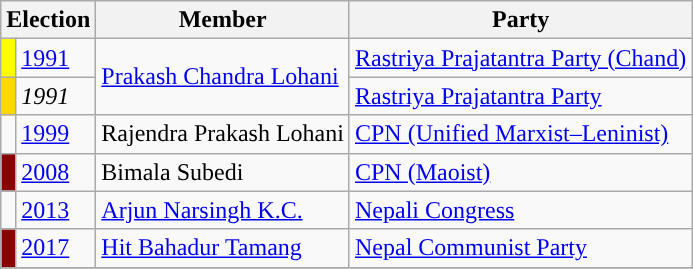<table class="wikitable">
<tr>
<th colspan="2">Election</th>
<th>Member</th>
<th>Party</th>
</tr>
<tr>
<td style="background-color:yellow"></td>
<td><a href='#'>1991</a></td>
<td rowspan="2"><a href='#'>Prakash Chandra Lohani</a></td>
<td><a href='#'>Rastriya Prajatantra Party (Chand)</a></td>
</tr>
<tr>
<td style="background-color:gold"></td>
<td><em>1991</em></td>
<td><a href='#'>Rastriya Prajatantra Party</a></td>
</tr>
<tr>
<td style="background-color:"></td>
<td><a href='#'>1999</a></td>
<td>Rajendra Prakash Lohani</td>
<td><a href='#'>CPN (Unified Marxist–Leninist)</a></td>
</tr>
<tr>
<td style="background-color:darkred"></td>
<td><a href='#'>2008</a></td>
<td>Bimala Subedi</td>
<td><a href='#'>CPN (Maoist)</a></td>
</tr>
<tr>
<td style="background-color:"></td>
<td><a href='#'>2013</a></td>
<td><a href='#'>Arjun Narsingh K.C.</a></td>
<td><a href='#'>Nepali Congress</a></td>
</tr>
<tr>
<td style="background-color:darkred"></td>
<td><a href='#'>2017</a></td>
<td><a href='#'>Hit Bahadur Tamang</a></td>
<td><a href='#'>Nepal Communist Party</a></td>
</tr>
<tr>
</tr>
</table>
